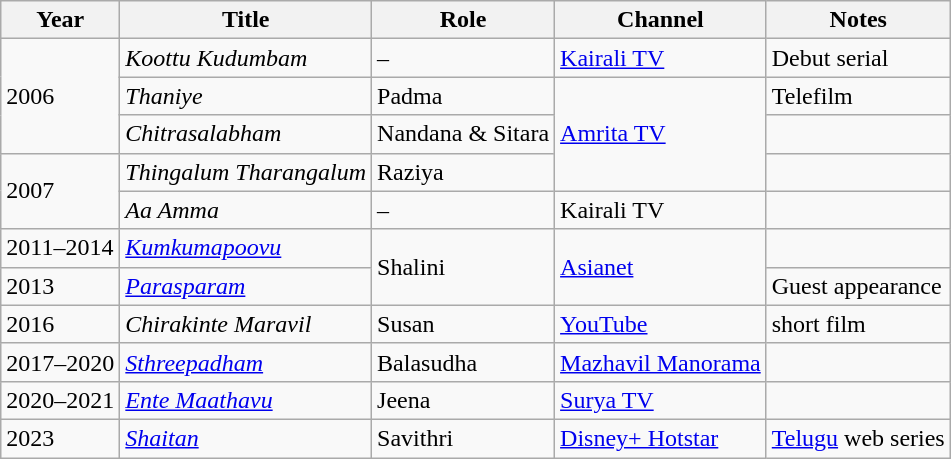<table class="wikitable sortable">
<tr>
<th scope="col">Year</th>
<th scope="col">Title</th>
<th scope="col">Role</th>
<th scope="col">Channel</th>
<th scope="col" class="unsortable">Notes</th>
</tr>
<tr>
<td rowspan="3">2006</td>
<td><em>Koottu Kudumbam </em></td>
<td>–</td>
<td><a href='#'>Kairali TV</a></td>
<td>Debut serial</td>
</tr>
<tr>
<td><em>Thaniye</em></td>
<td>Padma</td>
<td rowspan="3"><a href='#'>Amrita TV</a></td>
<td>Telefilm</td>
</tr>
<tr>
<td><em>Chitrasalabham</em></td>
<td>Nandana & Sitara</td>
<td></td>
</tr>
<tr>
<td rowspan="2">2007</td>
<td><em>Thingalum Tharangalum</em></td>
<td>Raziya</td>
<td></td>
</tr>
<tr>
<td><em>Aa Amma</em></td>
<td>–</td>
<td>Kairali TV</td>
<td></td>
</tr>
<tr>
<td>2011–2014</td>
<td><em><a href='#'>Kumkumapoovu</a></em></td>
<td rowspan="2">Shalini</td>
<td rowspan="2"><a href='#'>Asianet</a></td>
<td></td>
</tr>
<tr>
<td>2013</td>
<td><em><a href='#'>Parasparam</a></em></td>
<td>Guest appearance</td>
</tr>
<tr>
<td>2016</td>
<td><em>Chirakinte Maravil</em></td>
<td>Susan</td>
<td><a href='#'>YouTube</a></td>
<td>short film</td>
</tr>
<tr>
<td>2017–2020</td>
<td><em><a href='#'>Sthreepadham</a></em></td>
<td>Balasudha</td>
<td><a href='#'>Mazhavil Manorama</a></td>
<td></td>
</tr>
<tr>
<td>2020–2021</td>
<td><em><a href='#'>Ente Maathavu</a></em></td>
<td>Jeena</td>
<td><a href='#'>Surya TV</a></td>
<td></td>
</tr>
<tr>
<td>2023</td>
<td><em><a href='#'>Shaitan</a></em></td>
<td>Savithri</td>
<td><a href='#'>Disney+ Hotstar</a></td>
<td><a href='#'>Telugu</a> web series</td>
</tr>
</table>
